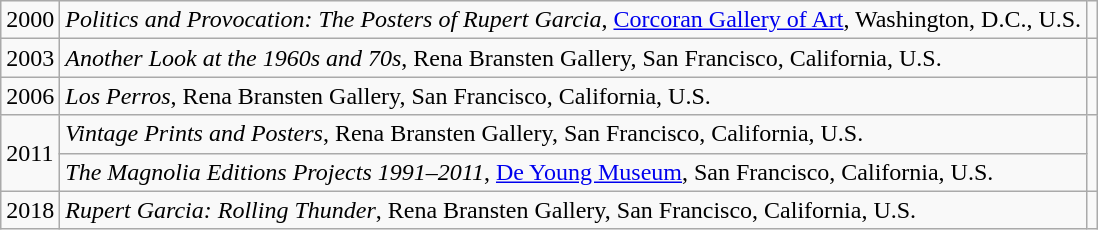<table class="wikitable">
<tr>
<td>2000</td>
<td><em>Politics and Provocation: The Posters of Rupert Garcia</em>, <a href='#'>Corcoran Gallery of Art</a>, Washington, D.C., U.S.</td>
<td></td>
</tr>
<tr>
<td>2003</td>
<td><em>Another Look at the 1960s and 70s</em>, Rena Bransten Gallery, San Francisco, California, U.S.</td>
<td></td>
</tr>
<tr>
<td>2006</td>
<td><em>Los Perros</em>, Rena Bransten Gallery, San Francisco, California, U.S.</td>
<td></td>
</tr>
<tr>
<td rowspan="2">2011</td>
<td><em>Vintage Prints and Posters</em>, Rena Bransten Gallery, San Francisco, California, U.S.</td>
<td rowspan="2"></td>
</tr>
<tr>
<td><em>The Magnolia Editions Projects 1991–2011</em>, <a href='#'>De Young Museum</a>, San Francisco, California, U.S.</td>
</tr>
<tr>
<td>2018</td>
<td><em>Rupert Garcia: Rolling Thunder</em>, Rena Bransten Gallery, San Francisco, California, U.S.</td>
<td></td>
</tr>
</table>
